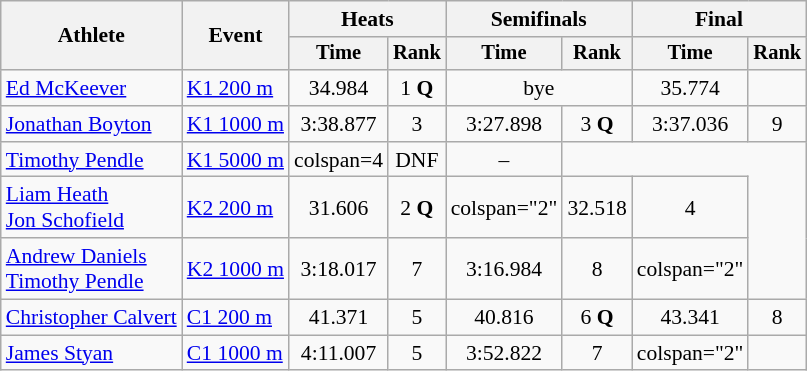<table class="wikitable" style="font-size:90%">
<tr>
<th rowspan=2>Athlete</th>
<th rowspan=2>Event</th>
<th colspan=2>Heats</th>
<th colspan=2>Semifinals</th>
<th colspan=2>Final</th>
</tr>
<tr style="font-size:95%">
<th>Time</th>
<th>Rank</th>
<th>Time</th>
<th>Rank</th>
<th>Time</th>
<th>Rank</th>
</tr>
<tr align=center>
<td align=left><a href='#'>Ed McKeever</a></td>
<td align=left><a href='#'>K1 200 m</a></td>
<td>34.984</td>
<td>1 <strong>Q</strong></td>
<td colspan="2">bye</td>
<td>35.774</td>
<td></td>
</tr>
<tr align=center>
<td align=left><a href='#'>Jonathan Boyton</a></td>
<td align=left><a href='#'>K1 1000 m</a></td>
<td>3:38.877</td>
<td>3</td>
<td>3:27.898</td>
<td>3 <strong>Q</strong></td>
<td>3:37.036</td>
<td>9</td>
</tr>
<tr align=center>
<td align=left><a href='#'>Timothy Pendle</a></td>
<td align=left><a href='#'>K1 5000 m</a></td>
<td>colspan=4 </td>
<td>DNF</td>
<td>–</td>
</tr>
<tr align=center>
<td align=left><a href='#'>Liam Heath</a><br><a href='#'>Jon Schofield</a></td>
<td align=left><a href='#'>K2 200 m</a></td>
<td>31.606</td>
<td>2 <strong>Q</strong></td>
<td>colspan="2" </td>
<td>32.518</td>
<td>4</td>
</tr>
<tr align=center>
<td align=left><a href='#'>Andrew Daniels</a><br><a href='#'>Timothy Pendle</a></td>
<td align=left><a href='#'>K2 1000 m</a></td>
<td>3:18.017</td>
<td>7</td>
<td>3:16.984</td>
<td>8</td>
<td>colspan="2" </td>
</tr>
<tr align=center>
<td align=left><a href='#'>Christopher Calvert</a></td>
<td align=left><a href='#'>C1 200 m</a></td>
<td>41.371</td>
<td>5</td>
<td>40.816</td>
<td>6 <strong>Q</strong></td>
<td>43.341</td>
<td>8</td>
</tr>
<tr align=center>
<td align=left><a href='#'>James Styan</a></td>
<td align=left><a href='#'>C1 1000 m</a></td>
<td>4:11.007</td>
<td>5</td>
<td>3:52.822</td>
<td>7</td>
<td>colspan="2" </td>
</tr>
</table>
